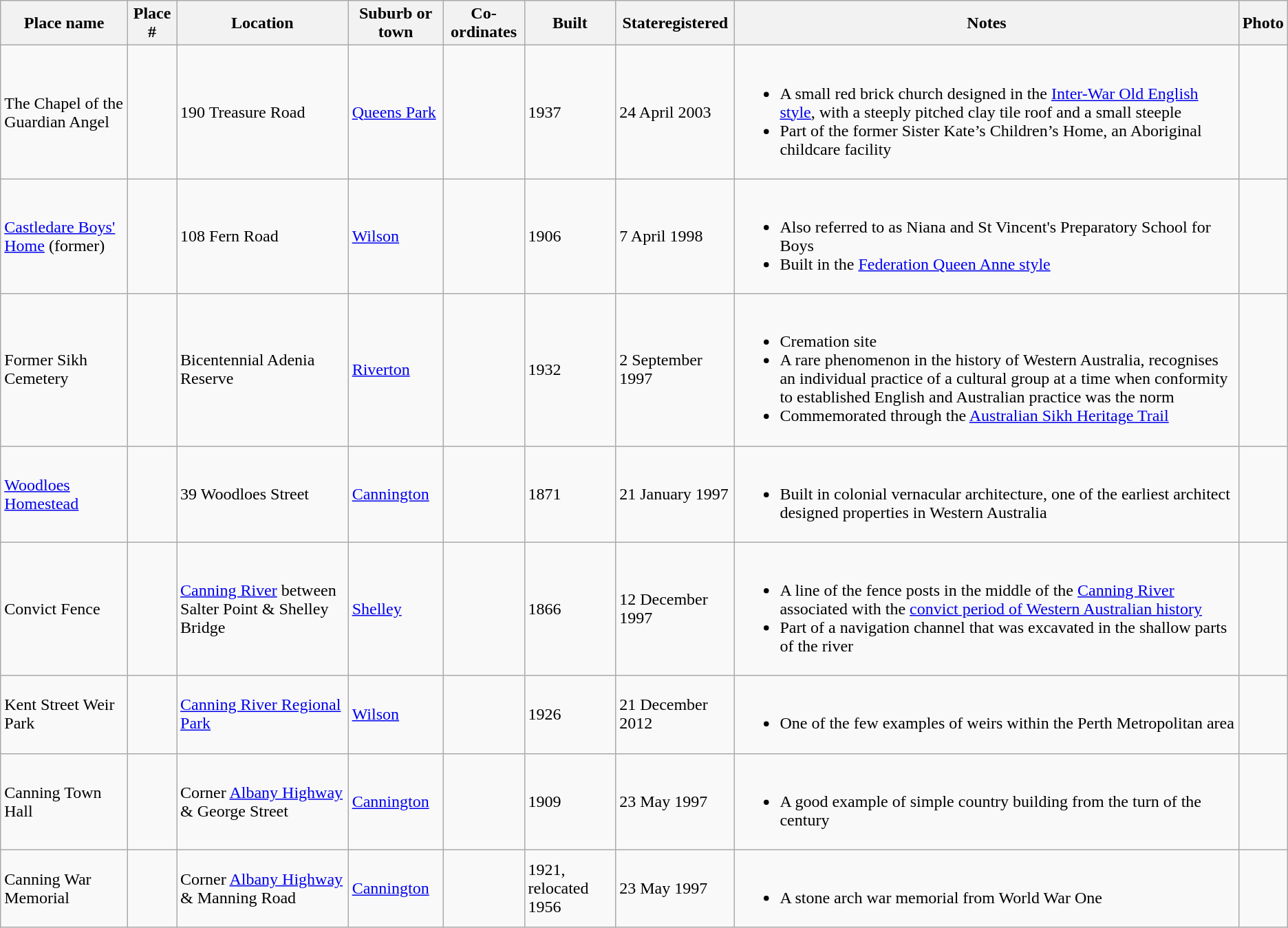<table class="wikitable sortable">
<tr>
<th>Place name</th>
<th>Place #</th>
<th>Location</th>
<th>Suburb or town</th>
<th>Co-ordinates</th>
<th>Built</th>
<th>Stateregistered</th>
<th class="unsortable">Notes</th>
<th class="unsortable">Photo</th>
</tr>
<tr>
<td>The Chapel of the Guardian Angel</td>
<td></td>
<td>190 Treasure Road</td>
<td><a href='#'>Queens Park</a></td>
<td></td>
<td>1937</td>
<td>24 April 2003</td>
<td><br><ul><li>A small red brick church  designed in the <a href='#'>Inter-War Old English style</a>, with a steeply pitched clay tile roof and a small steeple</li><li>Part of the former Sister Kate’s Children’s Home, an Aboriginal childcare facility</li></ul></td>
<td></td>
</tr>
<tr>
<td><a href='#'>Castledare Boys' Home</a> (former)</td>
<td></td>
<td>108 Fern Road</td>
<td><a href='#'>Wilson</a></td>
<td></td>
<td>1906</td>
<td>7 April 1998</td>
<td><br><ul><li>Also referred to as Niana and St Vincent's Preparatory School for Boys</li><li>Built in the <a href='#'>Federation Queen Anne style</a></li></ul></td>
<td></td>
</tr>
<tr>
<td>Former Sikh Cemetery</td>
<td></td>
<td>Bicentennial Adenia Reserve</td>
<td><a href='#'>Riverton</a></td>
<td></td>
<td>1932</td>
<td>2 September 1997</td>
<td><br><ul><li>Cremation site</li><li>A rare phenomenon in the history of Western Australia, recognises an individual practice of a cultural group at a time when conformity to established English and Australian practice was the norm</li><li>Commemorated through the <a href='#'>Australian Sikh Heritage Trail</a></li></ul></td>
<td></td>
</tr>
<tr>
<td><a href='#'>Woodloes Homestead</a></td>
<td></td>
<td>39 Woodloes Street</td>
<td><a href='#'>Cannington</a></td>
<td></td>
<td>1871</td>
<td>21 January 1997</td>
<td><br><ul><li>Built in colonial vernacular architecture, one of the earliest architect designed properties in Western Australia</li></ul></td>
<td></td>
</tr>
<tr>
<td>Convict Fence</td>
<td></td>
<td><a href='#'>Canning River</a> between Salter Point & Shelley Bridge</td>
<td><a href='#'>Shelley</a></td>
<td></td>
<td>1866</td>
<td>12 December 1997</td>
<td><br><ul><li>A line of the fence posts in the middle of the <a href='#'>Canning River</a> associated with the <a href='#'>convict period of Western Australian history</a></li><li>Part of a navigation channel that was excavated in the shallow parts of the river</li></ul></td>
<td></td>
</tr>
<tr>
<td>Kent Street Weir Park</td>
<td></td>
<td><a href='#'>Canning River Regional Park</a></td>
<td><a href='#'>Wilson</a></td>
<td></td>
<td>1926</td>
<td>21 December 2012</td>
<td><br><ul><li>One of the few examples of weirs within the Perth Metropolitan area</li></ul></td>
<td></td>
</tr>
<tr>
<td>Canning Town Hall</td>
<td></td>
<td>Corner <a href='#'>Albany Highway</a> & George Street</td>
<td><a href='#'>Cannington</a></td>
<td></td>
<td>1909</td>
<td>23 May 1997</td>
<td><br><ul><li>A good example of simple country building from the turn of the century</li></ul></td>
<td></td>
</tr>
<tr>
<td>Canning War Memorial</td>
<td></td>
<td>Corner <a href='#'>Albany Highway</a> & Manning Road</td>
<td><a href='#'>Cannington</a></td>
<td></td>
<td>1921, relocated 1956</td>
<td>23 May 1997</td>
<td><br><ul><li>A stone arch war memorial from World War One</li></ul></td>
<td></td>
</tr>
</table>
